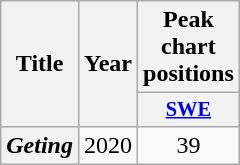<table class="wikitable plainrowheaders" style="text-align:center;">
<tr>
<th scope="col" rowspan="2">Title</th>
<th scope="col" rowspan="2">Year</th>
<th scope="col">Peak chart positions</th>
</tr>
<tr>
<th scope="col" style="width:3em;font-size:85%;"><a href='#'>SWE</a><br></th>
</tr>
<tr>
<th scope="row"><em>Geting</em></th>
<td>2020</td>
<td>39</td>
</tr>
</table>
